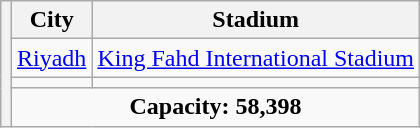<table class="wikitable" style="text-align:center;margin:1em auto;">
<tr>
<th rowspan="4"></th>
<th>City</th>
<th>Stadium</th>
</tr>
<tr>
<td><a href='#'>Riyadh</a></td>
<td><a href='#'>King Fahd International Stadium</a></td>
</tr>
<tr>
<td></td>
<td></td>
</tr>
<tr>
<td colspan="2"><strong>Capacity: 58,398</strong></td>
</tr>
</table>
